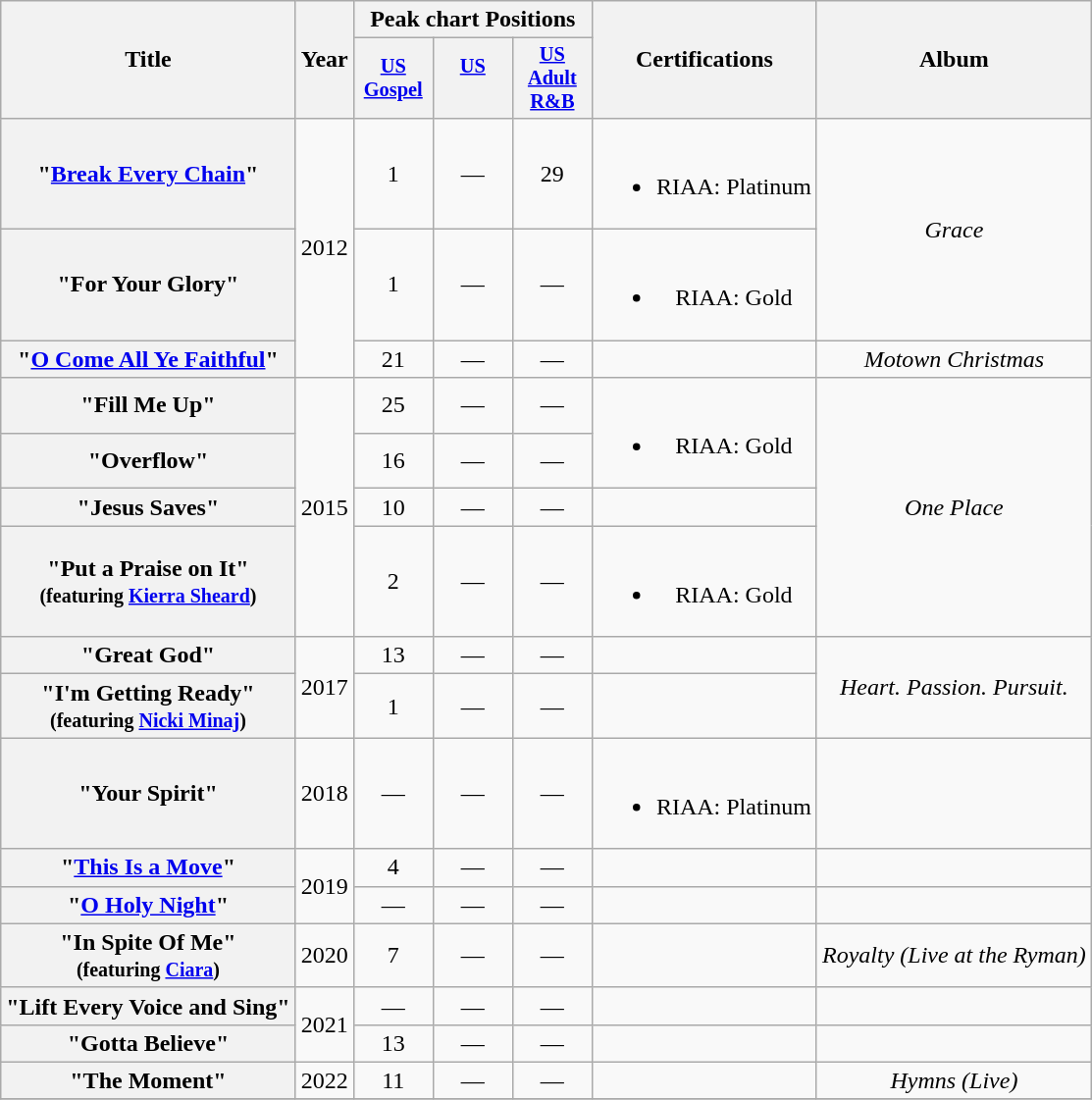<table class="wikitable plainrowheaders" style="text-align:center;">
<tr>
<th scope="col" rowspan="2">Title</th>
<th scope="col" rowspan="2">Year</th>
<th scope="col" colspan="3">Peak chart Positions</th>
<th scope="col" rowspan="2">Certifications</th>
<th scope="col" rowspan="2">Album</th>
</tr>
<tr>
<th style="width:3.5em; font-size:85%"><a href='#'>US<br>Gospel</a><br></th>
<th style="width:3.5em; font-size:85%"><a href='#'>US<br></a><br></th>
<th style="width:3.5em; font-size:85%"><a href='#'>US<br>Adult R&B</a><br></th>
</tr>
<tr>
<th scope="row">"<a href='#'>Break Every Chain</a>"</th>
<td rowspan="3">2012</td>
<td>1</td>
<td>—</td>
<td>29</td>
<td><br><ul><li>RIAA: Platinum</li></ul></td>
<td rowspan="2"><em>Grace</em></td>
</tr>
<tr>
<th scope="row">"For Your Glory"</th>
<td>1</td>
<td>—</td>
<td>—</td>
<td><br><ul><li>RIAA: Gold</li></ul></td>
</tr>
<tr>
<th scope="row">"<a href='#'>O Come All Ye Faithful</a>"</th>
<td>21</td>
<td>—</td>
<td>—</td>
<td></td>
<td><em>Motown Christmas</em></td>
</tr>
<tr>
<th scope="row">"Fill Me Up"</th>
<td rowspan="4">2015</td>
<td>25</td>
<td>—</td>
<td>—</td>
<td rowspan="2"><br><ul><li>RIAA: Gold</li></ul></td>
<td rowspan="4"><em>One Place</em></td>
</tr>
<tr>
<th scope="row">"Overflow"</th>
<td>16</td>
<td>—</td>
<td>—</td>
</tr>
<tr>
<th scope="row">"Jesus Saves"</th>
<td>10</td>
<td>—</td>
<td>—</td>
<td></td>
</tr>
<tr>
<th scope="row">"Put a Praise on It"<br><small>(featuring <a href='#'>Kierra Sheard</a>)</small></th>
<td>2</td>
<td>—</td>
<td>—</td>
<td><br><ul><li>RIAA: Gold</li></ul></td>
</tr>
<tr>
<th scope="row">"Great God"</th>
<td rowspan="2">2017</td>
<td>13</td>
<td>—</td>
<td>—</td>
<td></td>
<td rowspan="2"><em>Heart. Passion. Pursuit.</em></td>
</tr>
<tr>
<th scope="row">"I'm Getting Ready"<br><small>(featuring <a href='#'>Nicki Minaj</a>)</small></th>
<td>1</td>
<td>—</td>
<td>—</td>
<td></td>
</tr>
<tr>
<th scope="row">"Your Spirit"</th>
<td>2018</td>
<td>—</td>
<td>—</td>
<td>—</td>
<td><br><ul><li>RIAA: Platinum</li></ul></td>
<td></td>
</tr>
<tr>
<th scope="row">"<a href='#'>This Is a Move</a>"</th>
<td rowspan="2">2019</td>
<td>4</td>
<td>—</td>
<td>—</td>
<td></td>
<td></td>
</tr>
<tr>
<th scope="row">"<a href='#'>O Holy Night</a>"</th>
<td>—</td>
<td>—</td>
<td>—</td>
<td></td>
<td></td>
</tr>
<tr>
<th scope="row">"In Spite Of Me" <br><small>(featuring <a href='#'>Ciara</a>)</small></th>
<td>2020</td>
<td>7</td>
<td>—</td>
<td>—</td>
<td></td>
<td><em>Royalty (Live at the Ryman)</em></td>
</tr>
<tr>
<th scope="row">"Lift Every Voice and Sing"</th>
<td rowspan="2">2021</td>
<td>—</td>
<td>—</td>
<td>—</td>
<td></td>
<td></td>
</tr>
<tr>
<th scope="row">"Gotta Believe"</th>
<td>13</td>
<td>—</td>
<td>—</td>
<td></td>
<td></td>
</tr>
<tr>
<th scope="row">"The Moment"</th>
<td>2022</td>
<td>11</td>
<td>—</td>
<td>—</td>
<td></td>
<td><em>Hymns (Live)</em></td>
</tr>
<tr>
</tr>
</table>
